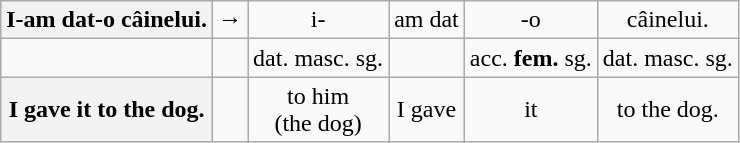<table class="wikitable" style="text-align: center;">
<tr>
<th>I-am dat-o câinelui.</th>
<td>→</td>
<td>i-</td>
<td>am dat</td>
<td>-o</td>
<td>câinelui.</td>
</tr>
<tr>
<td></td>
<td></td>
<td>dat. masc. sg.</td>
<td></td>
<td>acc. <strong>fem.</strong> sg.</td>
<td>dat. masc. sg.</td>
</tr>
<tr>
<th>I gave it to the dog.</th>
<td></td>
<td>to him<br>(the dog)</td>
<td>I gave</td>
<td>it</td>
<td>to the dog.</td>
</tr>
</table>
